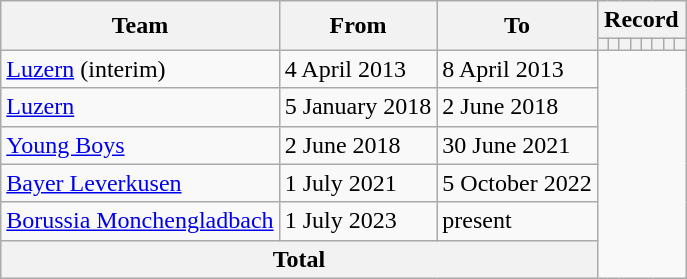<table class="wikitable" style="text-align: center">
<tr>
<th rowspan="2">Team</th>
<th rowspan="2">From</th>
<th rowspan="2">To</th>
<th colspan="8">Record</th>
</tr>
<tr>
<th></th>
<th></th>
<th></th>
<th></th>
<th></th>
<th></th>
<th></th>
<th></th>
</tr>
<tr>
<td align="left"><a href='#'>Luzern</a> (interim)</td>
<td align=left>4 April 2013</td>
<td align=left>8 April 2013<br></td>
</tr>
<tr>
<td align="left"><a href='#'>Luzern</a></td>
<td align=left>5 January 2018</td>
<td align=left>2 June 2018<br></td>
</tr>
<tr>
<td align="left"><a href='#'>Young Boys</a></td>
<td align=left>2 June 2018</td>
<td align=left>30 June 2021<br></td>
</tr>
<tr>
<td align="left"><a href='#'>Bayer Leverkusen</a></td>
<td align=left>1 July 2021</td>
<td align=left>5 October 2022<br></td>
</tr>
<tr>
<td align="left"><a href='#'>Borussia Monchengladbach</a></td>
<td align=left>1 July 2023</td>
<td align=left>present<br></td>
</tr>
<tr>
<th colspan="3">Total<br></th>
</tr>
</table>
